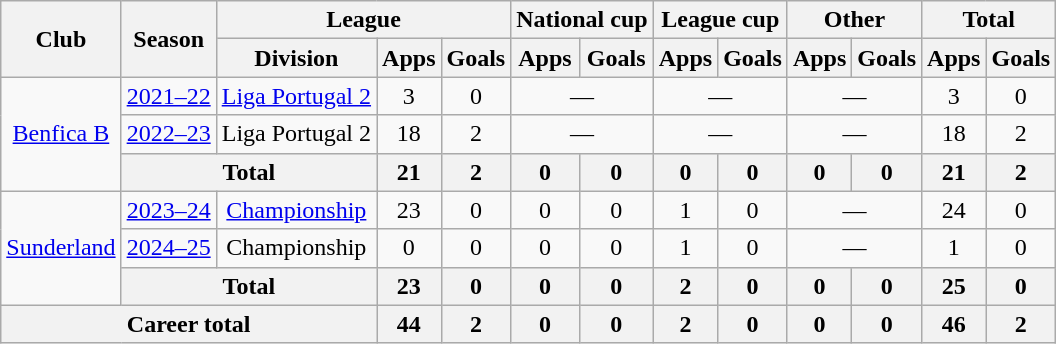<table class="wikitable" style="text-align: center;">
<tr>
<th rowspan="2">Club</th>
<th rowspan="2">Season</th>
<th colspan="3">League</th>
<th colspan="2">National cup</th>
<th colspan="2">League cup</th>
<th colspan="2">Other</th>
<th colspan="2">Total</th>
</tr>
<tr>
<th>Division</th>
<th>Apps</th>
<th>Goals</th>
<th>Apps</th>
<th>Goals</th>
<th>Apps</th>
<th>Goals</th>
<th>Apps</th>
<th>Goals</th>
<th>Apps</th>
<th>Goals</th>
</tr>
<tr>
<td rowspan="3"><a href='#'>Benfica B</a></td>
<td><a href='#'>2021–22</a></td>
<td><a href='#'>Liga Portugal 2</a></td>
<td>3</td>
<td>0</td>
<td colspan="2">—</td>
<td colspan="2">—</td>
<td colspan="2">—</td>
<td>3</td>
<td>0</td>
</tr>
<tr>
<td><a href='#'>2022–23</a></td>
<td>Liga Portugal 2</td>
<td>18</td>
<td>2</td>
<td colspan="2">—</td>
<td colspan="2">—</td>
<td colspan="2">—</td>
<td>18</td>
<td>2</td>
</tr>
<tr>
<th colspan="2">Total</th>
<th>21</th>
<th>2</th>
<th>0</th>
<th>0</th>
<th>0</th>
<th>0</th>
<th>0</th>
<th>0</th>
<th>21</th>
<th>2</th>
</tr>
<tr>
<td rowspan="3"><a href='#'>Sunderland</a></td>
<td><a href='#'>2023–24</a></td>
<td><a href='#'>Championship</a></td>
<td>23</td>
<td>0</td>
<td>0</td>
<td>0</td>
<td>1</td>
<td>0</td>
<td colspan="2">—</td>
<td>24</td>
<td>0</td>
</tr>
<tr>
<td><a href='#'>2024–25</a></td>
<td>Championship</td>
<td>0</td>
<td>0</td>
<td>0</td>
<td>0</td>
<td>1</td>
<td>0</td>
<td colspan="2">—</td>
<td>1</td>
<td>0</td>
</tr>
<tr>
<th colspan="2">Total</th>
<th>23</th>
<th>0</th>
<th>0</th>
<th>0</th>
<th>2</th>
<th>0</th>
<th>0</th>
<th>0</th>
<th>25</th>
<th>0</th>
</tr>
<tr>
<th colspan="3">Career total</th>
<th>44</th>
<th>2</th>
<th>0</th>
<th>0</th>
<th>2</th>
<th>0</th>
<th>0</th>
<th>0</th>
<th>46</th>
<th>2</th>
</tr>
</table>
